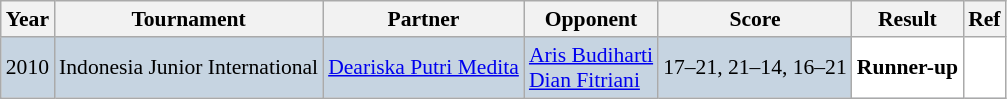<table class="sortable wikitable" style="font-size: 90%;">
<tr>
<th>Year</th>
<th>Tournament</th>
<th>Partner</th>
<th>Opponent</th>
<th>Score</th>
<th>Result</th>
<th>Ref</th>
</tr>
<tr style="background:#C6D4E1">
<td align="center">2010</td>
<td align="left">Indonesia Junior International</td>
<td align="left"> <a href='#'>Deariska Putri Medita</a></td>
<td align="left"> <a href='#'>Aris Budiharti</a><br> <a href='#'>Dian Fitriani</a></td>
<td align="left">17–21, 21–14, 16–21</td>
<td style="text-align:left; background:white"> <strong>Runner-up</strong></td>
<td style="text-align:center; background:white"></td>
</tr>
</table>
